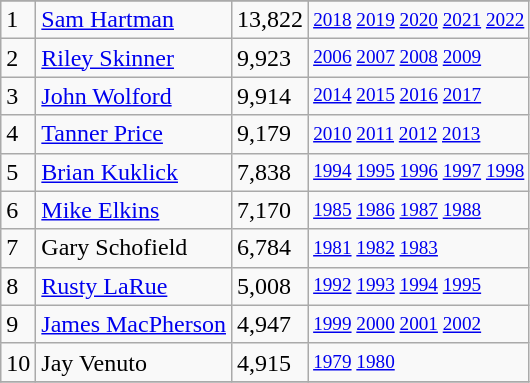<table class="wikitable">
<tr>
</tr>
<tr>
<td>1</td>
<td><a href='#'>Sam Hartman</a></td>
<td><abbr>13,822</abbr></td>
<td style="font-size:80%;"><a href='#'>2018</a> <a href='#'>2019</a> <a href='#'>2020</a> <a href='#'>2021</a> <a href='#'>2022</a></td>
</tr>
<tr>
<td>2</td>
<td><a href='#'>Riley Skinner</a></td>
<td><abbr>9,923</abbr></td>
<td style="font-size:80%;"><a href='#'>2006</a> <a href='#'>2007</a> <a href='#'>2008</a> <a href='#'>2009</a></td>
</tr>
<tr>
<td>3</td>
<td><a href='#'>John Wolford</a></td>
<td><abbr>9,914</abbr></td>
<td style="font-size:80%;"><a href='#'>2014</a> <a href='#'>2015</a> <a href='#'>2016</a> <a href='#'>2017</a></td>
</tr>
<tr>
<td>4</td>
<td><a href='#'>Tanner Price</a></td>
<td><abbr>9,179</abbr></td>
<td style="font-size:80%;"><a href='#'>2010</a> <a href='#'>2011</a> <a href='#'>2012</a> <a href='#'>2013</a></td>
</tr>
<tr>
<td>5</td>
<td><a href='#'>Brian Kuklick</a></td>
<td><abbr>7,838</abbr></td>
<td style="font-size:80%;"><a href='#'>1994</a> <a href='#'>1995</a> <a href='#'>1996</a> <a href='#'>1997</a> <a href='#'>1998</a></td>
</tr>
<tr>
<td>6</td>
<td><a href='#'>Mike Elkins</a></td>
<td><abbr>7,170</abbr></td>
<td style="font-size:80%;"><a href='#'>1985</a> <a href='#'>1986</a> <a href='#'>1987</a> <a href='#'>1988</a></td>
</tr>
<tr>
<td>7</td>
<td>Gary Schofield</td>
<td><abbr>6,784</abbr></td>
<td style="font-size:80%;"><a href='#'>1981</a> <a href='#'>1982</a> <a href='#'>1983</a></td>
</tr>
<tr>
<td>8</td>
<td><a href='#'>Rusty LaRue</a></td>
<td><abbr>5,008</abbr></td>
<td style="font-size:80%;"><a href='#'>1992</a> <a href='#'>1993</a> <a href='#'>1994</a> <a href='#'>1995</a></td>
</tr>
<tr>
<td>9</td>
<td><a href='#'>James MacPherson</a></td>
<td><abbr>4,947</abbr></td>
<td style="font-size:80%;"><a href='#'>1999</a> <a href='#'>2000</a> <a href='#'>2001</a> <a href='#'>2002</a></td>
</tr>
<tr>
<td>10</td>
<td>Jay Venuto</td>
<td><abbr>4,915</abbr></td>
<td style="font-size:80%;"><a href='#'>1979</a> <a href='#'>1980</a></td>
</tr>
<tr>
</tr>
</table>
